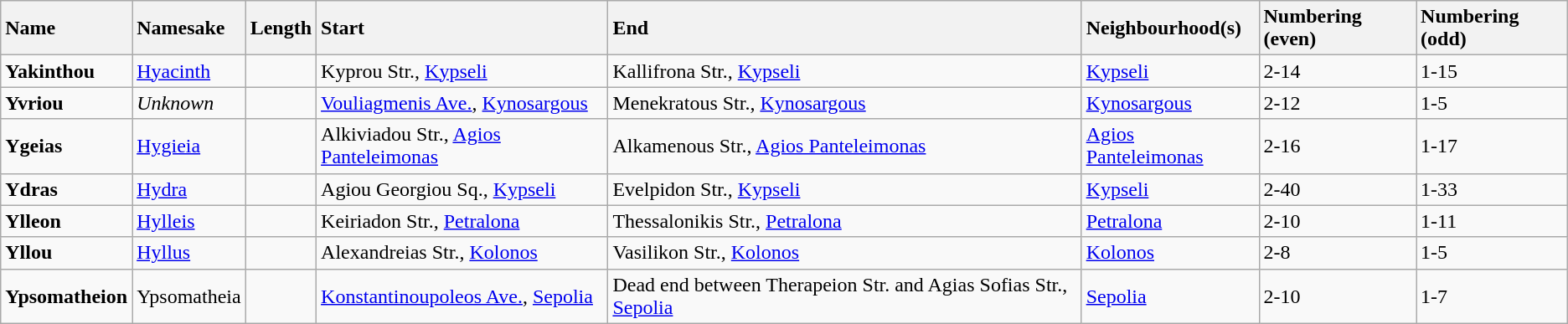<table class="wikitable sortable">
<tr>
<th style="text-align:left;">Name</th>
<th style="text-align:left;">Namesake</th>
<th style="text-align:left;">Length</th>
<th style="text-align:left;">Start</th>
<th style="text-align:left;">End</th>
<th style="text-align:left;">Neighbourhood(s)</th>
<th style="text-align:left;">Numbering (even)</th>
<th style="text-align:left;">Numbering (odd)</th>
</tr>
<tr class="sort">
<td><strong>Yakinthou</strong><br></td>
<td><a href='#'>Hyacinth</a></td>
<td></td>
<td>Kyprou Str., <a href='#'>Kypseli</a></td>
<td>Kallifrona Str., <a href='#'>Kypseli</a></td>
<td><a href='#'>Kypseli</a></td>
<td>2-14</td>
<td>1-15</td>
</tr>
<tr>
<td><strong>Yvriou</strong><br></td>
<td><em>Unknown</em></td>
<td></td>
<td><a href='#'>Vouliagmenis Ave.</a>, <a href='#'>Kynosargous</a></td>
<td>Menekratous Str., <a href='#'>Kynosargous</a></td>
<td><a href='#'>Kynosargous</a></td>
<td>2-12</td>
<td>1-5</td>
</tr>
<tr>
<td><strong>Ygeias</strong><br></td>
<td><a href='#'>Hygieia</a></td>
<td></td>
<td>Alkiviadou Str., <a href='#'>Agios Panteleimonas</a></td>
<td>Alkamenous Str., <a href='#'>Agios Panteleimonas</a></td>
<td><a href='#'>Agios Panteleimonas</a></td>
<td>2-16</td>
<td>1-17</td>
</tr>
<tr>
<td><strong>Ydras</strong><br></td>
<td><a href='#'>Hydra</a></td>
<td></td>
<td>Agiou Georgiou Sq., <a href='#'>Kypseli</a></td>
<td>Evelpidon Str., <a href='#'>Kypseli</a></td>
<td><a href='#'>Kypseli</a></td>
<td>2-40</td>
<td>1-33</td>
</tr>
<tr>
<td><strong>Ylleon</strong><br></td>
<td><a href='#'>Hylleis</a></td>
<td></td>
<td>Keiriadon Str., <a href='#'>Petralona</a></td>
<td>Thessalonikis Str., <a href='#'>Petralona</a></td>
<td><a href='#'>Petralona</a></td>
<td>2-10</td>
<td>1-11</td>
</tr>
<tr>
<td><strong>Yllou</strong><br></td>
<td><a href='#'>Hyllus</a></td>
<td></td>
<td>Alexandreias Str., <a href='#'>Kolonos</a></td>
<td>Vasilikon Str., <a href='#'>Kolonos</a></td>
<td><a href='#'>Kolonos</a></td>
<td>2-8</td>
<td>1-5</td>
</tr>
<tr>
<td><strong>Ypsomatheion</strong><br></td>
<td>Ypsomatheia</td>
<td></td>
<td><a href='#'>Konstantinoupoleos Ave.</a>, <a href='#'>Sepolia</a></td>
<td>Dead end between Therapeion Str. and Agias Sofias Str., <a href='#'>Sepolia</a></td>
<td><a href='#'>Sepolia</a></td>
<td>2-10</td>
<td>1-7</td>
</tr>
</table>
